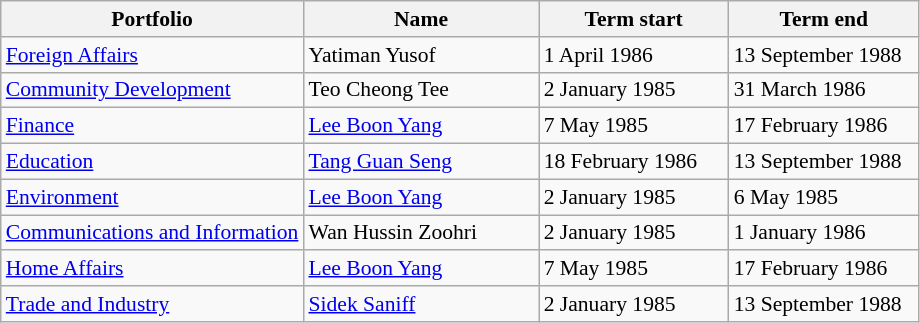<table class="wikitable unsortable" style="font-size: 90%;">
<tr>
<th scope="col">Portfolio</th>
<th scope="col" width="150px">Name</th>
<th scope="col" width="120px">Term start</th>
<th scope="col" width="120px">Term end</th>
</tr>
<tr>
<td><a href='#'>Foreign Affairs</a></td>
<td>Yatiman Yusof</td>
<td>1 April 1986</td>
<td>13 September 1988</td>
</tr>
<tr>
<td><a href='#'>Community Development</a></td>
<td>Teo Cheong Tee</td>
<td>2 January 1985</td>
<td>31 March 1986</td>
</tr>
<tr>
<td><a href='#'>Finance</a></td>
<td><a href='#'>Lee Boon Yang</a></td>
<td>7 May 1985</td>
<td>17 February 1986</td>
</tr>
<tr>
<td><a href='#'>Education</a></td>
<td><a href='#'>Tang Guan Seng</a></td>
<td>18 February 1986</td>
<td>13 September 1988</td>
</tr>
<tr>
<td><a href='#'>Environment</a></td>
<td><a href='#'>Lee Boon Yang</a></td>
<td>2 January 1985</td>
<td>6 May 1985</td>
</tr>
<tr>
<td><a href='#'>Communications and Information</a></td>
<td>Wan Hussin Zoohri</td>
<td>2 January 1985</td>
<td>1 January 1986</td>
</tr>
<tr>
<td><a href='#'>Home Affairs</a></td>
<td><a href='#'>Lee Boon Yang</a></td>
<td>7 May 1985</td>
<td>17 February 1986</td>
</tr>
<tr>
<td><a href='#'>Trade and Industry</a></td>
<td><a href='#'>Sidek Saniff</a></td>
<td>2 January 1985</td>
<td>13 September 1988</td>
</tr>
</table>
